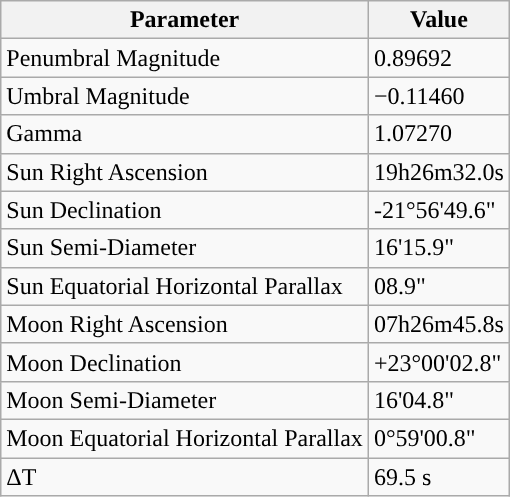<table class="wikitable">
<tr>
<th>Parameter</th>
<th>Value</th>
</tr>
<tr>
<td>Penumbral Magnitude</td>
<td>0.89692</td>
</tr>
<tr>
<td>Umbral Magnitude</td>
<td>−0.11460</td>
</tr>
<tr>
<td>Gamma</td>
<td>1.07270</td>
</tr>
<tr>
<td>Sun Right Ascension</td>
<td>19h26m32.0s</td>
</tr>
<tr>
<td>Sun Declination</td>
<td>-21°56'49.6"</td>
</tr>
<tr>
<td>Sun Semi-Diameter</td>
<td>16'15.9"</td>
</tr>
<tr>
<td>Sun Equatorial Horizontal Parallax</td>
<td>08.9"</td>
</tr>
<tr>
<td>Moon Right Ascension</td>
<td>07h26m45.8s</td>
</tr>
<tr>
<td>Moon Declination</td>
<td>+23°00'02.8"</td>
</tr>
<tr>
<td>Moon Semi-Diameter</td>
<td>16'04.8"</td>
</tr>
<tr>
<td>Moon Equatorial Horizontal Parallax</td>
<td>0°59'00.8"</td>
</tr>
<tr>
<td>ΔT</td>
<td>69.5 s</td>
</tr>
</table>
